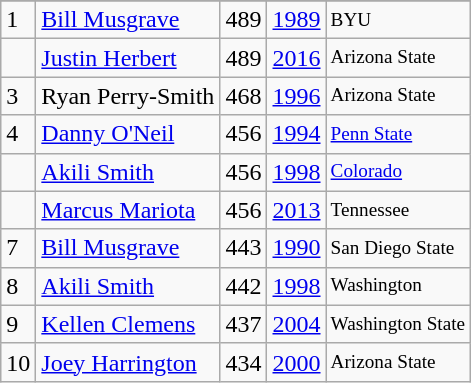<table class="wikitable">
<tr>
</tr>
<tr>
<td>1</td>
<td><a href='#'>Bill Musgrave</a></td>
<td>489</td>
<td><a href='#'>1989</a></td>
<td style="font-size:80%;">BYU</td>
</tr>
<tr>
<td></td>
<td><a href='#'>Justin Herbert</a></td>
<td>489</td>
<td><a href='#'>2016</a></td>
<td style="font-size:80%;">Arizona State</td>
</tr>
<tr>
<td>3</td>
<td>Ryan Perry-Smith</td>
<td>468</td>
<td><a href='#'>1996</a></td>
<td style="font-size:80%;">Arizona State</td>
</tr>
<tr>
<td>4</td>
<td><a href='#'>Danny O'Neil</a></td>
<td>456</td>
<td><a href='#'>1994</a></td>
<td style="font-size:80%;"><a href='#'>Penn State</a></td>
</tr>
<tr>
<td></td>
<td><a href='#'>Akili Smith</a></td>
<td>456</td>
<td><a href='#'>1998</a></td>
<td style="font-size:80%;"><a href='#'>Colorado</a></td>
</tr>
<tr>
<td></td>
<td><a href='#'>Marcus Mariota</a></td>
<td>456</td>
<td><a href='#'>2013</a></td>
<td style="font-size:80%;">Tennessee</td>
</tr>
<tr>
<td>7</td>
<td><a href='#'>Bill Musgrave</a></td>
<td>443</td>
<td><a href='#'>1990</a></td>
<td style="font-size:80%;">San Diego State</td>
</tr>
<tr>
<td>8</td>
<td><a href='#'>Akili Smith</a></td>
<td>442</td>
<td><a href='#'>1998</a></td>
<td style="font-size:80%;">Washington</td>
</tr>
<tr>
<td>9</td>
<td><a href='#'>Kellen Clemens</a></td>
<td>437</td>
<td><a href='#'>2004</a></td>
<td style="font-size:80%;">Washington State</td>
</tr>
<tr>
<td>10</td>
<td><a href='#'>Joey Harrington</a></td>
<td>434</td>
<td><a href='#'>2000</a></td>
<td style="font-size:80%;">Arizona State</td>
</tr>
</table>
